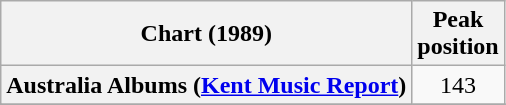<table class="wikitable plainrowheaders sortable">
<tr>
<th>Chart (1989)</th>
<th>Peak<br>position</th>
</tr>
<tr>
<th scope="row">Australia Albums (<a href='#'>Kent Music Report</a>)</th>
<td align="center">143</td>
</tr>
<tr>
</tr>
<tr>
</tr>
<tr>
</tr>
</table>
